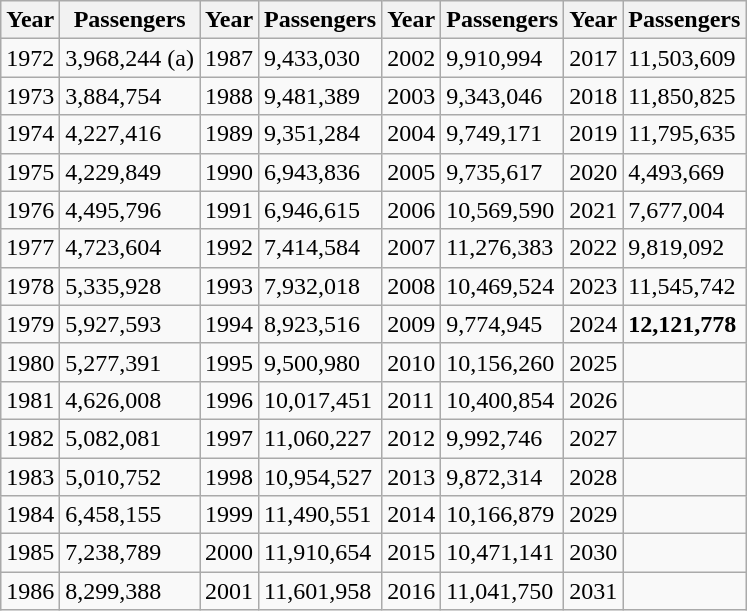<table class="wikitable">
<tr>
<th>Year</th>
<th>Passengers</th>
<th>Year</th>
<th>Passengers</th>
<th>Year</th>
<th>Passengers</th>
<th>Year</th>
<th>Passengers</th>
</tr>
<tr>
<td>1972</td>
<td>3,968,244 (a)</td>
<td>1987</td>
<td>9,433,030</td>
<td>2002</td>
<td>9,910,994</td>
<td>2017</td>
<td>11,503,609</td>
</tr>
<tr>
<td>1973</td>
<td>3,884,754</td>
<td>1988</td>
<td>9,481,389</td>
<td>2003</td>
<td>9,343,046</td>
<td>2018</td>
<td>11,850,825</td>
</tr>
<tr>
<td>1974</td>
<td>4,227,416</td>
<td>1989</td>
<td>9,351,284</td>
<td>2004</td>
<td>9,749,171</td>
<td>2019</td>
<td>11,795,635</td>
</tr>
<tr>
<td>1975</td>
<td>4,229,849</td>
<td>1990</td>
<td>6,943,836</td>
<td>2005</td>
<td>9,735,617</td>
<td>2020</td>
<td>4,493,669</td>
</tr>
<tr>
<td>1976</td>
<td>4,495,796</td>
<td>1991</td>
<td>6,946,615</td>
<td>2006</td>
<td>10,569,590</td>
<td>2021</td>
<td>7,677,004</td>
</tr>
<tr>
<td>1977</td>
<td>4,723,604</td>
<td>1992</td>
<td>7,414,584</td>
<td>2007</td>
<td>11,276,383</td>
<td>2022</td>
<td>9,819,092</td>
</tr>
<tr>
<td>1978</td>
<td>5,335,928</td>
<td>1993</td>
<td>7,932,018</td>
<td>2008</td>
<td>10,469,524</td>
<td>2023</td>
<td>11,545,742</td>
</tr>
<tr>
<td>1979</td>
<td>5,927,593</td>
<td>1994</td>
<td>8,923,516</td>
<td>2009</td>
<td>9,774,945</td>
<td>2024</td>
<td><strong>12,121,778</strong></td>
</tr>
<tr>
<td>1980</td>
<td>5,277,391</td>
<td>1995</td>
<td>9,500,980</td>
<td>2010</td>
<td>10,156,260</td>
<td>2025</td>
<td></td>
</tr>
<tr>
<td>1981</td>
<td>4,626,008</td>
<td>1996</td>
<td>10,017,451</td>
<td>2011</td>
<td>10,400,854</td>
<td>2026</td>
<td></td>
</tr>
<tr>
<td>1982</td>
<td>5,082,081</td>
<td>1997</td>
<td>11,060,227</td>
<td>2012</td>
<td>9,992,746</td>
<td>2027</td>
<td></td>
</tr>
<tr>
<td>1983</td>
<td>5,010,752</td>
<td>1998</td>
<td>10,954,527</td>
<td>2013</td>
<td>9,872,314</td>
<td>2028</td>
<td></td>
</tr>
<tr>
<td>1984</td>
<td>6,458,155</td>
<td>1999</td>
<td>11,490,551</td>
<td>2014</td>
<td>10,166,879</td>
<td>2029</td>
<td></td>
</tr>
<tr>
<td>1985</td>
<td>7,238,789</td>
<td>2000</td>
<td>11,910,654</td>
<td>2015</td>
<td>10,471,141</td>
<td>2030</td>
<td></td>
</tr>
<tr>
<td>1986</td>
<td>8,299,388</td>
<td>2001</td>
<td>11,601,958</td>
<td>2016</td>
<td>11,041,750</td>
<td>2031</td>
<td></td>
</tr>
</table>
